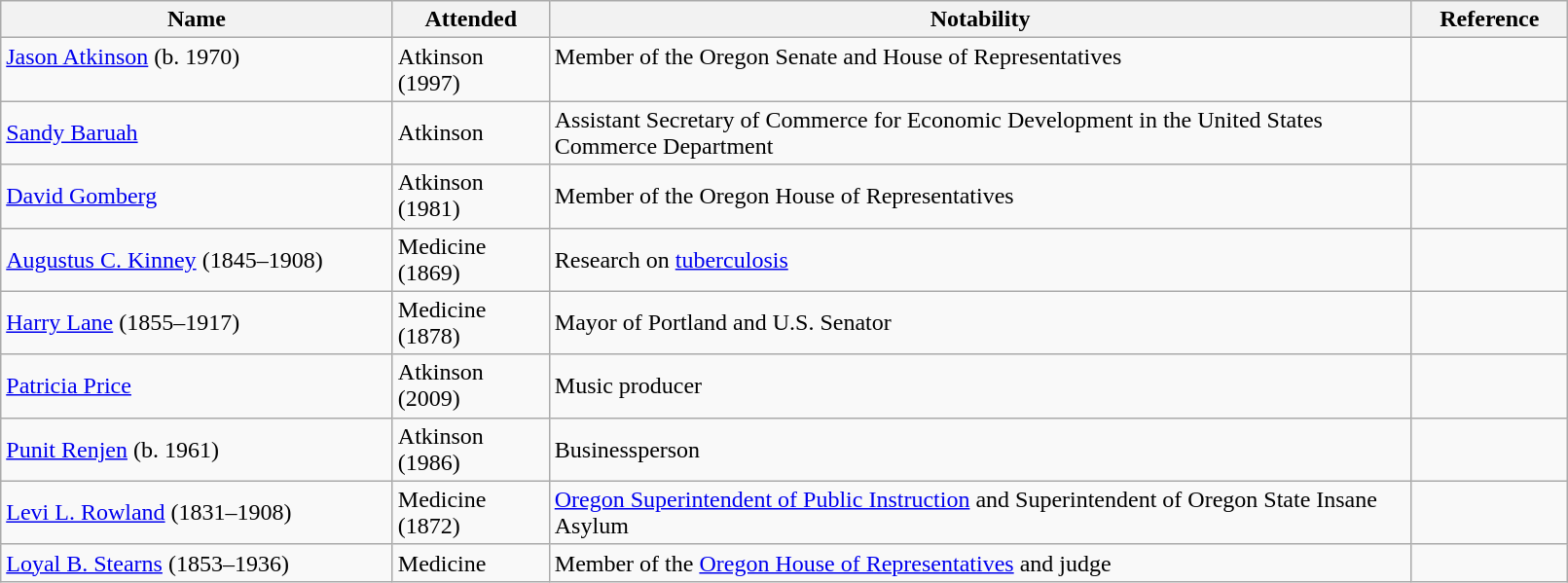<table class="wikitable sortable" style="width:85%">
<tr>
<th width="25%">Name</th>
<th width="10%">Attended</th>
<th width="*%">Notability</th>
<th width="10%">Reference</th>
</tr>
<tr valign="top">
<td><a href='#'>Jason Atkinson</a> (b. 1970)</td>
<td>Atkinson (1997)</td>
<td>Member of the Oregon Senate and House of Representatives</td>
<td></td>
</tr>
<tr>
<td><a href='#'>Sandy Baruah</a></td>
<td>Atkinson</td>
<td>Assistant Secretary of Commerce for Economic Development in the United States Commerce Department</td>
<td></td>
</tr>
<tr>
<td><a href='#'>David Gomberg</a></td>
<td>Atkinson (1981)</td>
<td>Member of the Oregon House of Representatives</td>
<td></td>
</tr>
<tr>
<td><a href='#'>Augustus C. Kinney</a> (1845–1908)</td>
<td>Medicine (1869)</td>
<td>Research on <a href='#'>tuberculosis</a></td>
<td></td>
</tr>
<tr>
<td><a href='#'>Harry Lane</a> (1855–1917)</td>
<td>Medicine (1878)</td>
<td>Mayor of Portland and U.S. Senator</td>
<td></td>
</tr>
<tr>
<td><a href='#'>Patricia Price</a></td>
<td>Atkinson (2009)</td>
<td>Music producer</td>
<td></td>
</tr>
<tr>
<td><a href='#'>Punit Renjen</a> (b. 1961)</td>
<td>Atkinson (1986)</td>
<td>Businessperson</td>
<td></td>
</tr>
<tr>
<td><a href='#'>Levi L. Rowland</a> (1831–1908)</td>
<td>Medicine (1872)</td>
<td><a href='#'>Oregon Superintendent of Public Instruction</a> and Superintendent of Oregon State Insane Asylum</td>
<td></td>
</tr>
<tr>
<td><a href='#'>Loyal B. Stearns</a> (1853–1936)</td>
<td>Medicine</td>
<td>Member of the <a href='#'>Oregon House of Representatives</a> and judge</td>
<td></td>
</tr>
</table>
